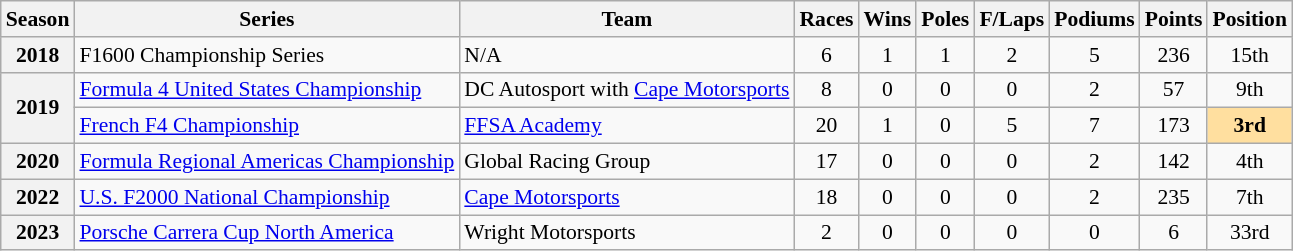<table class="wikitable" style="font-size: 90%; text-align:center">
<tr>
<th>Season</th>
<th>Series</th>
<th>Team</th>
<th>Races</th>
<th>Wins</th>
<th><strong>Poles</strong></th>
<th>F/Laps</th>
<th>Podiums</th>
<th>Points</th>
<th>Position</th>
</tr>
<tr>
<th rowspan="1">2018</th>
<td align="left">F1600 Championship Series</td>
<td align="left">N/A</td>
<td>6</td>
<td>1</td>
<td>1</td>
<td>2</td>
<td>5</td>
<td>236</td>
<td>15th</td>
</tr>
<tr>
<th rowspan="2">2019</th>
<td align="left"><a href='#'>Formula 4 United States Championship</a></td>
<td align="left">DC Autosport with <a href='#'>Cape Motorsports</a></td>
<td>8</td>
<td>0</td>
<td>0</td>
<td>0</td>
<td>2</td>
<td>57</td>
<td>9th</td>
</tr>
<tr>
<td align="left"><a href='#'>French F4 Championship</a></td>
<td align="left"><a href='#'>FFSA Academy</a></td>
<td>20</td>
<td>1</td>
<td>0</td>
<td>5</td>
<td>7</td>
<td>173</td>
<td style="background:#FFDF9F;"><strong>3rd</strong></td>
</tr>
<tr>
<th>2020</th>
<td align="left"><a href='#'>Formula Regional Americas Championship</a></td>
<td align="left">Global Racing Group</td>
<td>17</td>
<td>0</td>
<td>0</td>
<td>0</td>
<td>2</td>
<td>142</td>
<td>4th</td>
</tr>
<tr>
<th>2022</th>
<td align="left"><a href='#'>U.S. F2000 National Championship</a></td>
<td align="left"><a href='#'>Cape Motorsports</a></td>
<td>18</td>
<td>0</td>
<td>0</td>
<td>0</td>
<td>2</td>
<td>235</td>
<td>7th</td>
</tr>
<tr>
<th>2023</th>
<td align=left><a href='#'>Porsche Carrera Cup North America</a></td>
<td align=left>Wright Motorsports</td>
<td>2</td>
<td>0</td>
<td>0</td>
<td>0</td>
<td>0</td>
<td>6</td>
<td>33rd</td>
</tr>
</table>
